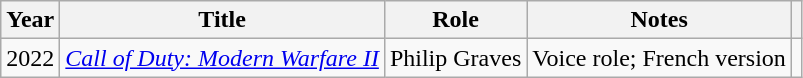<table class="wikitable">
<tr>
<th>Year</th>
<th>Title</th>
<th>Role</th>
<th>Notes</th>
<th scope="col" class="unsortable"></th>
</tr>
<tr>
<td>2022</td>
<td><em><a href='#'>Call of Duty: Modern Warfare II</a></em></td>
<td>Philip Graves</td>
<td>Voice role; French version</td>
<td></td>
</tr>
</table>
